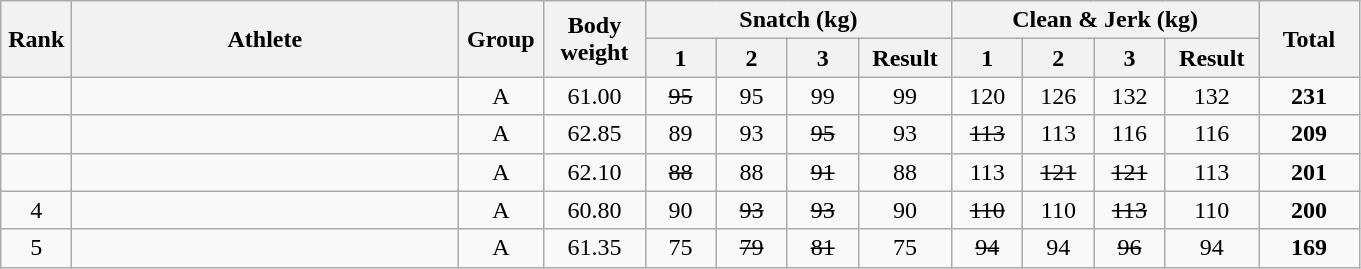<table class = "wikitable" style="text-align:center;">
<tr>
<th rowspan=2 width=40>Rank</th>
<th rowspan=2 width=250>Athlete</th>
<th rowspan=2 width=50>Group</th>
<th rowspan=2 width=60>Body weight</th>
<th colspan=4>Snatch (kg)</th>
<th colspan=4>Clean & Jerk (kg)</th>
<th rowspan=2 width=60>Total</th>
</tr>
<tr>
<th width=40>1</th>
<th width=40>2</th>
<th width=40>3</th>
<th width=55>Result</th>
<th width=40>1</th>
<th width=40>2</th>
<th width=40>3</th>
<th width=55>Result</th>
</tr>
<tr>
<td></td>
<td align=left></td>
<td>A</td>
<td>61.00</td>
<td><s>95</s></td>
<td>95</td>
<td>99</td>
<td>99</td>
<td>120</td>
<td>126</td>
<td>132</td>
<td>132</td>
<td><strong>231</strong></td>
</tr>
<tr>
<td></td>
<td align=left></td>
<td>A</td>
<td>62.85</td>
<td>89</td>
<td>93</td>
<td><s>95</s></td>
<td>93</td>
<td><s>113</s></td>
<td>113</td>
<td>116</td>
<td>116</td>
<td><strong>209</strong></td>
</tr>
<tr>
<td></td>
<td align=left></td>
<td>A</td>
<td>62.10</td>
<td><s>88</s></td>
<td>88</td>
<td><s>91</s></td>
<td>88</td>
<td>113</td>
<td><s>121</s></td>
<td><s>121</s></td>
<td>113</td>
<td><strong>201</strong></td>
</tr>
<tr>
<td>4</td>
<td align=left></td>
<td>A</td>
<td>60.80</td>
<td>90</td>
<td><s>93</s></td>
<td><s>93</s></td>
<td>90</td>
<td><s>110</s></td>
<td>110</td>
<td><s>113</s></td>
<td>110</td>
<td><strong>200</strong></td>
</tr>
<tr>
<td>5</td>
<td align=left></td>
<td>A</td>
<td>61.35</td>
<td>75</td>
<td><s>79</s></td>
<td><s>81</s></td>
<td>75</td>
<td><s>94</s></td>
<td>94</td>
<td><s>96</s></td>
<td>94</td>
<td><strong>169</strong></td>
</tr>
</table>
